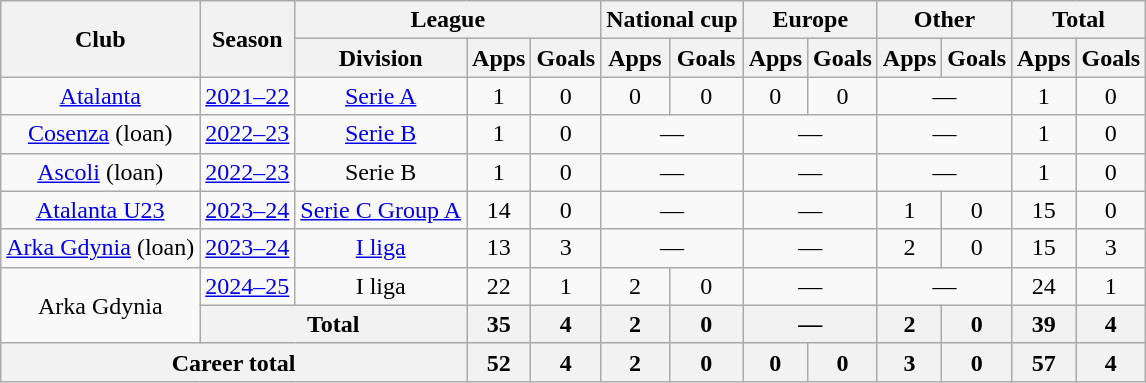<table class="wikitable" style="text-align: center;">
<tr>
<th rowspan="2">Club</th>
<th rowspan="2">Season</th>
<th colspan="3">League</th>
<th colspan="2">National cup</th>
<th colspan="2">Europe</th>
<th colspan="2">Other</th>
<th colspan="2">Total</th>
</tr>
<tr>
<th>Division</th>
<th>Apps</th>
<th>Goals</th>
<th>Apps</th>
<th>Goals</th>
<th>Apps</th>
<th>Goals</th>
<th>Apps</th>
<th>Goals</th>
<th>Apps</th>
<th>Goals</th>
</tr>
<tr>
<td><a href='#'>Atalanta</a></td>
<td><a href='#'>2021–22</a></td>
<td><a href='#'>Serie A</a></td>
<td>1</td>
<td>0</td>
<td>0</td>
<td>0</td>
<td>0</td>
<td>0</td>
<td colspan="2">—</td>
<td>1</td>
<td>0</td>
</tr>
<tr>
<td><a href='#'>Cosenza</a> (loan)</td>
<td><a href='#'>2022–23</a></td>
<td><a href='#'>Serie B</a></td>
<td>1</td>
<td>0</td>
<td colspan="2">—</td>
<td colspan="2">—</td>
<td colspan="2">—</td>
<td>1</td>
<td>0</td>
</tr>
<tr>
<td><a href='#'>Ascoli</a> (loan)</td>
<td><a href='#'>2022–23</a></td>
<td>Serie B</td>
<td>1</td>
<td>0</td>
<td colspan="2">—</td>
<td colspan="2">—</td>
<td colspan="2">—</td>
<td>1</td>
<td>0</td>
</tr>
<tr>
<td><a href='#'>Atalanta U23</a></td>
<td><a href='#'>2023–24</a></td>
<td><a href='#'>Serie C Group A</a></td>
<td>14</td>
<td>0</td>
<td colspan="2">—</td>
<td colspan="2">—</td>
<td>1</td>
<td>0</td>
<td>15</td>
<td>0</td>
</tr>
<tr>
<td><a href='#'>Arka Gdynia</a> (loan)</td>
<td><a href='#'>2023–24</a></td>
<td><a href='#'>I liga</a></td>
<td>13</td>
<td>3</td>
<td colspan="2">—</td>
<td colspan="2">—</td>
<td>2</td>
<td>0</td>
<td>15</td>
<td>3</td>
</tr>
<tr>
<td rowspan="2">Arka Gdynia</td>
<td><a href='#'>2024–25</a></td>
<td>I liga</td>
<td>22</td>
<td>1</td>
<td>2</td>
<td>0</td>
<td colspan="2">—</td>
<td colspan="2">—</td>
<td>24</td>
<td>1</td>
</tr>
<tr>
<th colspan="2">Total</th>
<th>35</th>
<th>4</th>
<th>2</th>
<th>0</th>
<th colspan="2">—</th>
<th>2</th>
<th>0</th>
<th>39</th>
<th>4</th>
</tr>
<tr>
<th colspan="3">Career total</th>
<th>52</th>
<th>4</th>
<th>2</th>
<th>0</th>
<th>0</th>
<th>0</th>
<th>3</th>
<th>0</th>
<th>57</th>
<th>4</th>
</tr>
</table>
